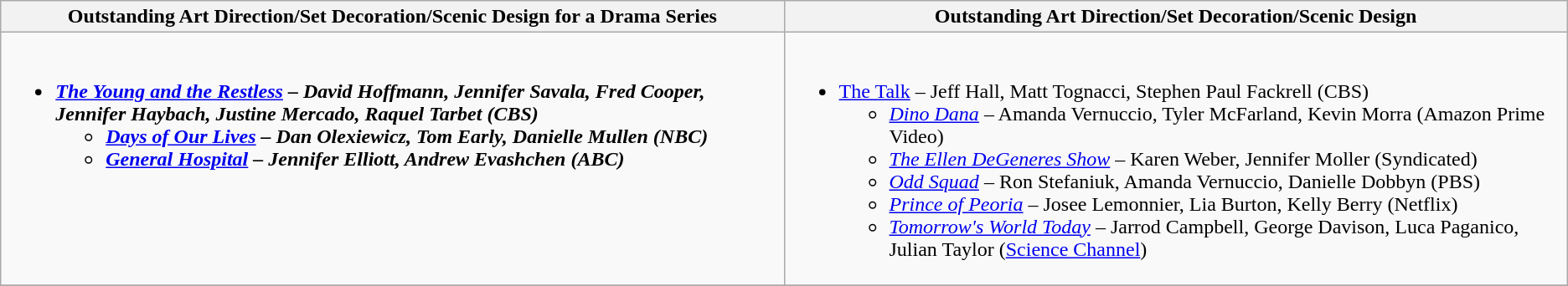<table class=wikitable>
<tr>
<th style="width:50%">Outstanding Art Direction/Set Decoration/Scenic Design for a Drama Series</th>
<th style="width:50%">Outstanding Art Direction/Set Decoration/Scenic Design</th>
</tr>
<tr>
<td valign="top"><br><ul><li><strong><em><a href='#'>The Young and the Restless</a><em> – David Hoffmann, Jennifer Savala, Fred Cooper, Jennifer Haybach, Justine Mercado, Raquel Tarbet (CBS)<strong><ul><li></em><a href='#'>Days of Our Lives</a><em> – Dan Olexiewicz, Tom Early, Danielle Mullen (NBC)</li><li></em><a href='#'>General Hospital</a><em> – Jennifer Elliott, Andrew Evashchen (ABC)</li></ul></li></ul></td>
<td valign="top"><br><ul><li></em></strong><a href='#'>The Talk</a></em> – Jeff Hall, Matt Tognacci, Stephen Paul Fackrell (CBS)</strong><ul><li><em><a href='#'>Dino Dana</a></em> – Amanda Vernuccio, Tyler McFarland, Kevin Morra (Amazon Prime Video)</li><li><em><a href='#'>The Ellen DeGeneres Show</a></em> – Karen Weber, Jennifer Moller (Syndicated)</li><li><em><a href='#'>Odd Squad</a></em> – Ron Stefaniuk, Amanda Vernuccio, Danielle Dobbyn (PBS)</li><li><em><a href='#'>Prince of Peoria</a></em> – Josee Lemonnier, Lia Burton, Kelly Berry (Netflix)</li><li><em><a href='#'>Tomorrow's World Today</a></em> – Jarrod Campbell, George Davison, Luca Paganico, Julian Taylor (<a href='#'>Science Channel</a>)</li></ul></li></ul></td>
</tr>
<tr>
</tr>
</table>
